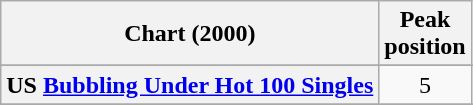<table class="wikitable sortable plainrowheaders">
<tr>
<th>Chart (2000)</th>
<th>Peak<br>position</th>
</tr>
<tr>
</tr>
<tr>
</tr>
<tr>
<th scope="row">US <a href='#'>Bubbling Under Hot 100 Singles</a></th>
<td align="center">5</td>
</tr>
<tr>
</tr>
<tr>
</tr>
</table>
